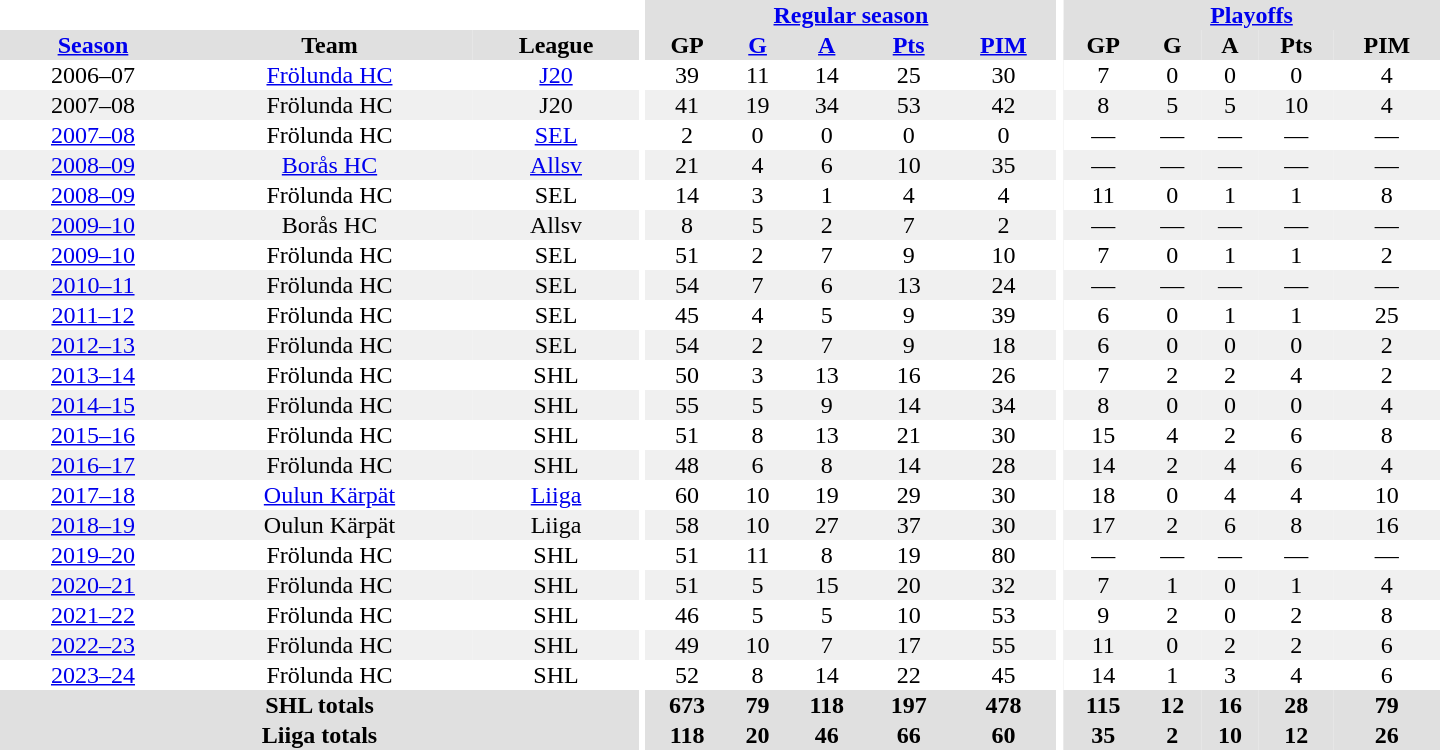<table border="0" cellpadding="1" cellspacing="0" style="text-align:center; width:60em">
<tr bgcolor="#e0e0e0">
<th colspan="3" bgcolor="#ffffff"></th>
<th rowspan="99" bgcolor="#ffffff"></th>
<th colspan="5"><a href='#'>Regular season</a></th>
<th rowspan="99" bgcolor="#ffffff"></th>
<th colspan="5"><a href='#'>Playoffs</a></th>
</tr>
<tr bgcolor="#e0e0e0">
<th><a href='#'>Season</a></th>
<th>Team</th>
<th>League</th>
<th>GP</th>
<th><a href='#'>G</a></th>
<th><a href='#'>A</a></th>
<th><a href='#'>Pts</a></th>
<th><a href='#'>PIM</a></th>
<th>GP</th>
<th>G</th>
<th>A</th>
<th>Pts</th>
<th>PIM</th>
</tr>
<tr>
<td>2006–07</td>
<td><a href='#'>Frölunda HC</a></td>
<td><a href='#'>J20</a></td>
<td>39</td>
<td>11</td>
<td>14</td>
<td>25</td>
<td>30</td>
<td>7</td>
<td>0</td>
<td>0</td>
<td>0</td>
<td>4</td>
</tr>
<tr bgcolor="#f0f0f0">
<td>2007–08</td>
<td>Frölunda HC</td>
<td>J20</td>
<td>41</td>
<td>19</td>
<td>34</td>
<td>53</td>
<td>42</td>
<td>8</td>
<td>5</td>
<td>5</td>
<td>10</td>
<td>4</td>
</tr>
<tr>
<td><a href='#'>2007–08</a></td>
<td>Frölunda HC</td>
<td><a href='#'>SEL</a></td>
<td>2</td>
<td>0</td>
<td>0</td>
<td>0</td>
<td>0</td>
<td>—</td>
<td>—</td>
<td>—</td>
<td>—</td>
<td>—</td>
</tr>
<tr bgcolor="#f0f0f0">
<td><a href='#'>2008–09</a></td>
<td><a href='#'>Borås HC</a></td>
<td><a href='#'>Allsv</a></td>
<td>21</td>
<td>4</td>
<td>6</td>
<td>10</td>
<td>35</td>
<td>—</td>
<td>—</td>
<td>—</td>
<td>—</td>
<td>—</td>
</tr>
<tr>
<td><a href='#'>2008–09</a></td>
<td>Frölunda HC</td>
<td>SEL</td>
<td>14</td>
<td>3</td>
<td>1</td>
<td>4</td>
<td>4</td>
<td>11</td>
<td>0</td>
<td>1</td>
<td>1</td>
<td>8</td>
</tr>
<tr bgcolor="#f0f0f0">
<td><a href='#'>2009–10</a></td>
<td>Borås HC</td>
<td>Allsv</td>
<td>8</td>
<td>5</td>
<td>2</td>
<td>7</td>
<td>2</td>
<td>—</td>
<td>—</td>
<td>—</td>
<td>—</td>
<td>—</td>
</tr>
<tr>
<td><a href='#'>2009–10</a></td>
<td>Frölunda HC</td>
<td>SEL</td>
<td>51</td>
<td>2</td>
<td>7</td>
<td>9</td>
<td>10</td>
<td>7</td>
<td>0</td>
<td>1</td>
<td>1</td>
<td>2</td>
</tr>
<tr bgcolor="#f0f0f0">
<td><a href='#'>2010–11</a></td>
<td>Frölunda HC</td>
<td>SEL</td>
<td>54</td>
<td>7</td>
<td>6</td>
<td>13</td>
<td>24</td>
<td>—</td>
<td>—</td>
<td>—</td>
<td>—</td>
<td>—</td>
</tr>
<tr>
<td><a href='#'>2011–12</a></td>
<td>Frölunda HC</td>
<td>SEL</td>
<td>45</td>
<td>4</td>
<td>5</td>
<td>9</td>
<td>39</td>
<td>6</td>
<td>0</td>
<td>1</td>
<td>1</td>
<td>25</td>
</tr>
<tr bgcolor="#f0f0f0">
<td><a href='#'>2012–13</a></td>
<td>Frölunda HC</td>
<td>SEL</td>
<td>54</td>
<td>2</td>
<td>7</td>
<td>9</td>
<td>18</td>
<td>6</td>
<td>0</td>
<td>0</td>
<td>0</td>
<td>2</td>
</tr>
<tr>
<td><a href='#'>2013–14</a></td>
<td>Frölunda HC</td>
<td>SHL</td>
<td>50</td>
<td>3</td>
<td>13</td>
<td>16</td>
<td>26</td>
<td>7</td>
<td>2</td>
<td>2</td>
<td>4</td>
<td>2</td>
</tr>
<tr bgcolor="#f0f0f0">
<td><a href='#'>2014–15</a></td>
<td>Frölunda HC</td>
<td>SHL</td>
<td>55</td>
<td>5</td>
<td>9</td>
<td>14</td>
<td>34</td>
<td>8</td>
<td>0</td>
<td>0</td>
<td>0</td>
<td>4</td>
</tr>
<tr>
<td><a href='#'>2015–16</a></td>
<td>Frölunda HC</td>
<td>SHL</td>
<td>51</td>
<td>8</td>
<td>13</td>
<td>21</td>
<td>30</td>
<td>15</td>
<td>4</td>
<td>2</td>
<td>6</td>
<td>8</td>
</tr>
<tr bgcolor="#f0f0f0">
<td><a href='#'>2016–17</a></td>
<td>Frölunda HC</td>
<td>SHL</td>
<td>48</td>
<td>6</td>
<td>8</td>
<td>14</td>
<td>28</td>
<td>14</td>
<td>2</td>
<td>4</td>
<td>6</td>
<td>4</td>
</tr>
<tr>
<td><a href='#'>2017–18</a></td>
<td><a href='#'>Oulun Kärpät</a></td>
<td><a href='#'>Liiga</a></td>
<td>60</td>
<td>10</td>
<td>19</td>
<td>29</td>
<td>30</td>
<td>18</td>
<td>0</td>
<td>4</td>
<td>4</td>
<td>10</td>
</tr>
<tr bgcolor="#f0f0f0">
<td><a href='#'>2018–19</a></td>
<td>Oulun Kärpät</td>
<td>Liiga</td>
<td>58</td>
<td>10</td>
<td>27</td>
<td>37</td>
<td>30</td>
<td>17</td>
<td>2</td>
<td>6</td>
<td>8</td>
<td>16</td>
</tr>
<tr>
<td><a href='#'>2019–20</a></td>
<td>Frölunda HC</td>
<td>SHL</td>
<td>51</td>
<td>11</td>
<td>8</td>
<td>19</td>
<td>80</td>
<td>—</td>
<td>—</td>
<td>—</td>
<td>—</td>
<td>—</td>
</tr>
<tr bgcolor="#f0f0f0">
<td><a href='#'>2020–21</a></td>
<td>Frölunda HC</td>
<td>SHL</td>
<td>51</td>
<td>5</td>
<td>15</td>
<td>20</td>
<td>32</td>
<td>7</td>
<td>1</td>
<td>0</td>
<td>1</td>
<td>4</td>
</tr>
<tr>
<td><a href='#'>2021–22</a></td>
<td>Frölunda HC</td>
<td>SHL</td>
<td>46</td>
<td>5</td>
<td>5</td>
<td>10</td>
<td>53</td>
<td>9</td>
<td>2</td>
<td>0</td>
<td>2</td>
<td>8</td>
</tr>
<tr bgcolor="#f0f0f0">
<td><a href='#'>2022–23</a></td>
<td>Frölunda HC</td>
<td>SHL</td>
<td>49</td>
<td>10</td>
<td>7</td>
<td>17</td>
<td>55</td>
<td>11</td>
<td>0</td>
<td>2</td>
<td>2</td>
<td>6</td>
</tr>
<tr>
<td><a href='#'>2023–24</a></td>
<td>Frölunda HC</td>
<td>SHL</td>
<td>52</td>
<td>8</td>
<td>14</td>
<td>22</td>
<td>45</td>
<td>14</td>
<td>1</td>
<td>3</td>
<td>4</td>
<td>6</td>
</tr>
<tr bgcolor="#e0e0e0">
<th colspan="3">SHL totals</th>
<th>673</th>
<th>79</th>
<th>118</th>
<th>197</th>
<th>478</th>
<th>115</th>
<th>12</th>
<th>16</th>
<th>28</th>
<th>79</th>
</tr>
<tr bgcolor="#e0e0e0">
<th colspan="3">Liiga totals</th>
<th>118</th>
<th>20</th>
<th>46</th>
<th>66</th>
<th>60</th>
<th>35</th>
<th>2</th>
<th>10</th>
<th>12</th>
<th>26</th>
</tr>
</table>
